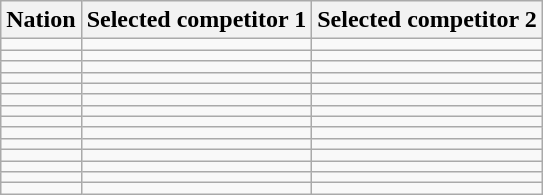<table class="wikitable">
<tr>
<th>Nation</th>
<th>Selected competitor 1</th>
<th>Selected competitor 2</th>
</tr>
<tr>
<td></td>
<td></td>
<td></td>
</tr>
<tr>
<td></td>
<td></td>
<td></td>
</tr>
<tr>
<td></td>
<td></td>
<td></td>
</tr>
<tr>
<td></td>
<td></td>
<td></td>
</tr>
<tr>
<td></td>
<td></td>
<td></td>
</tr>
<tr>
<td></td>
<td></td>
<td></td>
</tr>
<tr>
<td></td>
<td></td>
<td></td>
</tr>
<tr>
<td></td>
<td></td>
<td></td>
</tr>
<tr>
<td></td>
<td></td>
<td></td>
</tr>
<tr>
<td></td>
<td></td>
<td></td>
</tr>
<tr>
<td></td>
<td></td>
<td></td>
</tr>
<tr>
<td></td>
<td></td>
<td></td>
</tr>
<tr>
<td></td>
<td></td>
<td></td>
</tr>
<tr>
<td></td>
<td></td>
<td></td>
</tr>
</table>
